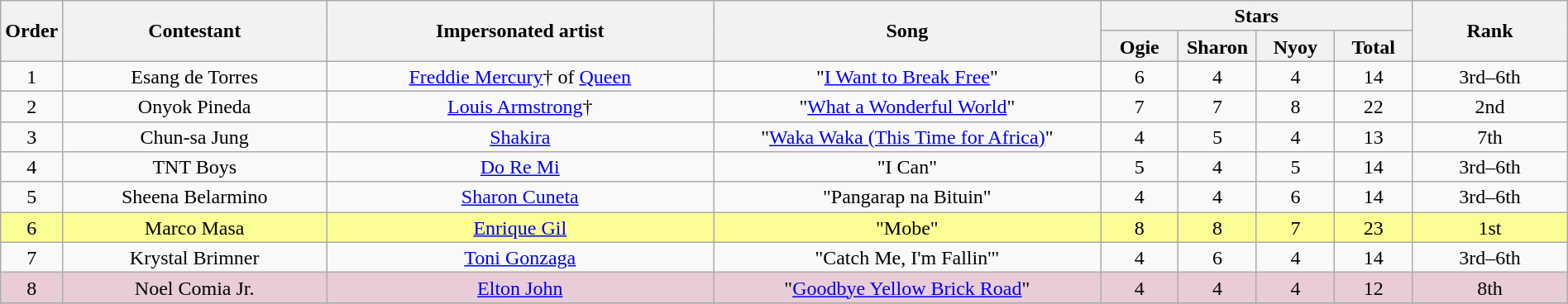<table class="wikitable" style="text-align:center; line-height:17px; width:100%;">
<tr>
<th rowspan="2" style="width:03%;">Order</th>
<th rowspan="2" style="width:17%;">Contestant</th>
<th rowspan="2" style="width:25%;">Impersonated artist</th>
<th rowspan="2" style="width:25%;">Song</th>
<th colspan="4" style="width:20%;">Stars</th>
<th rowspan="2" style="width:10%;">Rank</th>
</tr>
<tr>
<th style="width:05%;">Ogie</th>
<th style="width:05%;">Sharon</th>
<th style="width:05%;">Nyoy</th>
<th style="width:05%;">Total</th>
</tr>
<tr>
<td>1</td>
<td>Esang de Torres</td>
<td><a href='#'>Freddie Mercury</a>† of <a href='#'>Queen</a></td>
<td>"<a href='#'>I Want to Break Free</a>"</td>
<td>6</td>
<td>4</td>
<td>4</td>
<td>14</td>
<td>3rd–6th</td>
</tr>
<tr>
<td>2</td>
<td>Onyok Pineda</td>
<td><a href='#'>Louis Armstrong</a>†</td>
<td>"<a href='#'>What a Wonderful World</a>"</td>
<td>7</td>
<td>7</td>
<td>8</td>
<td>22</td>
<td>2nd</td>
</tr>
<tr>
<td>3</td>
<td>Chun-sa Jung</td>
<td><a href='#'>Shakira</a></td>
<td>"<a href='#'>Waka Waka (This Time for Africa)</a>"</td>
<td>4</td>
<td>5</td>
<td>4</td>
<td>13</td>
<td>7th</td>
</tr>
<tr>
<td>4</td>
<td>TNT Boys</td>
<td><a href='#'>Do Re Mi</a></td>
<td>"I Can"</td>
<td>5</td>
<td>4</td>
<td>5</td>
<td>14</td>
<td>3rd–6th</td>
</tr>
<tr>
<td>5</td>
<td>Sheena Belarmino</td>
<td><a href='#'>Sharon Cuneta</a></td>
<td>"Pangarap na Bituin"</td>
<td>4</td>
<td>4</td>
<td>6</td>
<td>14</td>
<td>3rd–6th</td>
</tr>
<tr bgcolor=#FDFD96>
<td>6</td>
<td>Marco Masa</td>
<td><a href='#'>Enrique Gil</a></td>
<td>"Mobe"</td>
<td>8</td>
<td>8</td>
<td>7</td>
<td>23</td>
<td>1st</td>
</tr>
<tr>
<td>7</td>
<td>Krystal Brimner</td>
<td><a href='#'>Toni Gonzaga</a></td>
<td>"Catch Me, I'm Fallin'"</td>
<td>4</td>
<td>6</td>
<td>4</td>
<td>14</td>
<td>3rd–6th</td>
</tr>
<tr bgcolor=#E8CCD7>
<td>8</td>
<td>Noel Comia Jr.</td>
<td><a href='#'>Elton John</a></td>
<td>"<a href='#'>Goodbye Yellow Brick Road</a>"</td>
<td>4</td>
<td>4</td>
<td>4</td>
<td>12</td>
<td>8th</td>
</tr>
<tr>
</tr>
</table>
